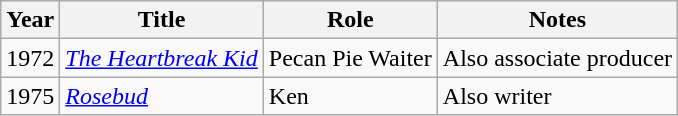<table class="wikitable sortable">
<tr>
<th>Year</th>
<th>Title</th>
<th>Role</th>
<th>Notes</th>
</tr>
<tr>
<td>1972</td>
<td><em><a href='#'>The Heartbreak Kid</a></em></td>
<td>Pecan Pie Waiter</td>
<td>Also associate producer</td>
</tr>
<tr>
<td>1975</td>
<td><em><a href='#'>Rosebud</a></em></td>
<td>Ken</td>
<td>Also writer</td>
</tr>
</table>
